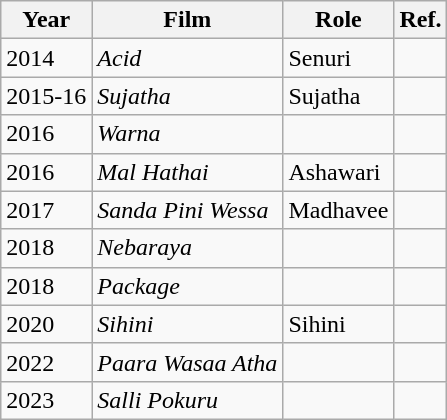<table class="wikitable">
<tr>
<th>Year</th>
<th>Film</th>
<th>Role</th>
<th>Ref.</th>
</tr>
<tr>
<td>2014</td>
<td><em>Acid</em></td>
<td>Senuri</td>
<td></td>
</tr>
<tr>
<td>2015-16</td>
<td><em>Sujatha</em></td>
<td>Sujatha</td>
<td></td>
</tr>
<tr>
<td>2016</td>
<td><em>Warna</em></td>
<td></td>
<td></td>
</tr>
<tr>
<td>2016</td>
<td><em>Mal Hathai</em></td>
<td>Ashawari</td>
<td></td>
</tr>
<tr>
<td>2017</td>
<td><em>Sanda Pini Wessa</em></td>
<td>Madhavee</td>
<td></td>
</tr>
<tr>
<td>2018</td>
<td><em>Nebaraya</em></td>
<td></td>
<td></td>
</tr>
<tr>
<td>2018</td>
<td><em>Package</em></td>
<td></td>
<td></td>
</tr>
<tr>
<td>2020</td>
<td><em>Sihini</em></td>
<td>Sihini</td>
<td></td>
</tr>
<tr>
<td>2022</td>
<td><em>Paara Wasaa Atha</em></td>
<td></td>
<td></td>
</tr>
<tr>
<td>2023</td>
<td><em>Salli Pokuru</em></td>
<td></td>
<td></td>
</tr>
</table>
